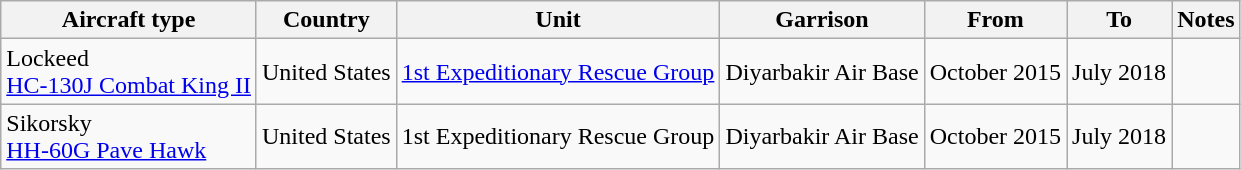<table class="wikitable">
<tr>
<th>Aircraft type</th>
<th>Country</th>
<th>Unit</th>
<th>Garrison</th>
<th>From</th>
<th>To</th>
<th>Notes</th>
</tr>
<tr>
<td>Lockeed<br><a href='#'>HC-130J Combat King II</a></td>
<td>United States</td>
<td><a href='#'>1st Expeditionary Rescue Group</a></td>
<td>Diyarbakir Air Base</td>
<td>October 2015</td>
<td>July 2018</td>
<td></td>
</tr>
<tr>
<td>Sikorsky<br><a href='#'>HH-60G Pave Hawk</a></td>
<td>United States</td>
<td>1st Expeditionary Rescue Group</td>
<td>Diyarbakir Air Base</td>
<td>October 2015</td>
<td>July 2018</td>
<td></td>
</tr>
</table>
